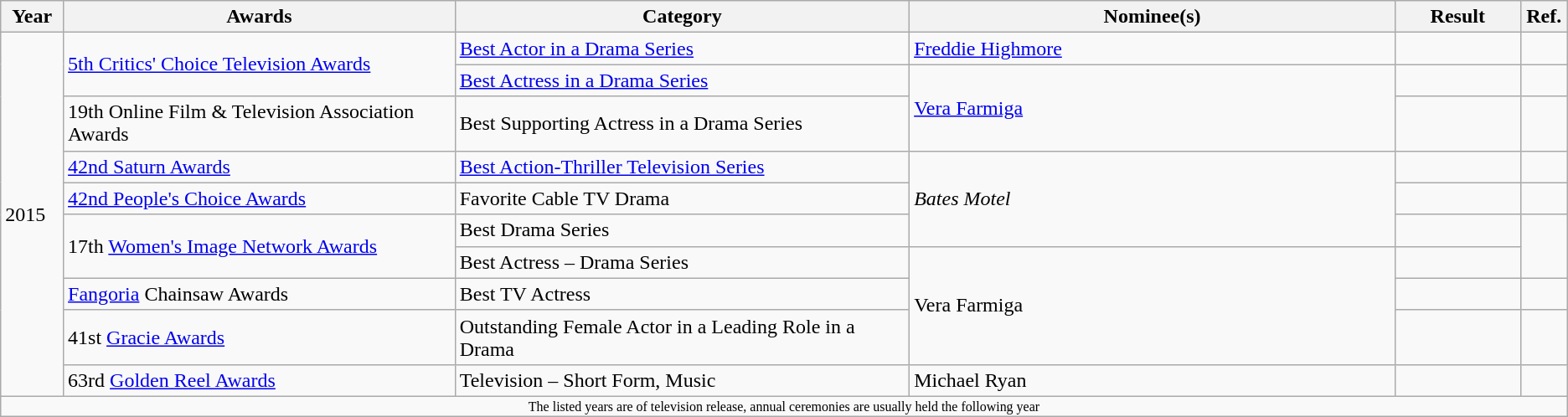<table class="wikitable">
<tr>
<th width=4%>Year</th>
<th width=25%>Awards</th>
<th width=29%>Category</th>
<th width=31%>Nominee(s)</th>
<th width=8%>Result</th>
<th width=3% class=unsortable>Ref.</th>
</tr>
<tr>
<td rowspan=10>2015</td>
<td rowspan=2><a href='#'>5th Critics' Choice Television Awards</a></td>
<td><a href='#'>Best Actor in a Drama Series</a></td>
<td><a href='#'>Freddie Highmore</a></td>
<td></td>
<td></td>
</tr>
<tr>
<td><a href='#'>Best Actress in a Drama Series</a></td>
<td rowspan=2><a href='#'>Vera Farmiga</a></td>
<td></td>
<td></td>
</tr>
<tr>
<td>19th Online Film & Television Association Awards</td>
<td>Best Supporting Actress in a Drama Series</td>
<td></td>
<td></td>
</tr>
<tr>
<td><a href='#'>42nd Saturn Awards</a></td>
<td><a href='#'>Best Action-Thriller Television Series</a></td>
<td rowspan=3><em>Bates Motel</em></td>
<td></td>
<td></td>
</tr>
<tr>
<td><a href='#'>42nd People's Choice Awards</a></td>
<td>Favorite Cable TV Drama</td>
<td></td>
<td></td>
</tr>
<tr>
<td rowspan=2>17th <a href='#'>Women's Image Network Awards</a></td>
<td>Best Drama Series</td>
<td></td>
<td rowspan=2></td>
</tr>
<tr>
<td>Best Actress – Drama Series</td>
<td rowspan=3>Vera Farmiga</td>
<td></td>
</tr>
<tr>
<td><a href='#'>Fangoria</a> Chainsaw Awards</td>
<td>Best TV Actress</td>
<td></td>
<td></td>
</tr>
<tr>
<td>41st <a href='#'>Gracie Awards</a></td>
<td>Outstanding Female Actor in a Leading Role in a Drama</td>
<td></td>
<td></td>
</tr>
<tr>
<td>63rd <a href='#'>Golden Reel Awards</a></td>
<td>Television – Short Form, Music</td>
<td>Michael Ryan</td>
<td></td>
<td></td>
</tr>
<tr>
<td width=100% colspan=6 style=font-size:8pt align=center>The listed years are of television release, annual ceremonies are usually held the following year</td>
</tr>
</table>
